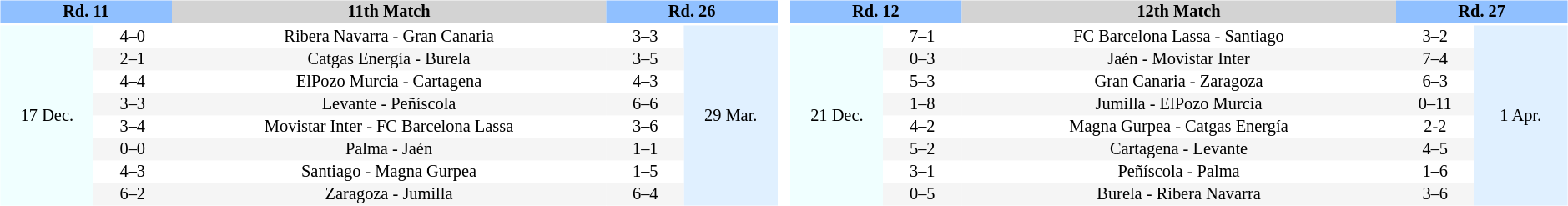<table width=100%>
<tr>
<td width=33% valign="top"><br><table border=0 cellspacing=0 cellpadding=1 style="font-size: 85%; text-align: center;" width=99%>
<tr>
<td colspan=2 bgcolor=#90C0FF style="text-align:center;"><span><strong>Rd. 11</strong></span></td>
<td bgcolor=#D3D3D3><strong>11th  Match</strong></td>
<td colspan=2 bgcolor=#90C0FF style="text-align:center;"><span><strong>Rd. 26 </strong></span></td>
</tr>
<tr align=center>
<th width=12%></th>
<th width=10%></th>
<th width=56%></th>
<th width=10%></th>
<th width=12%></th>
</tr>
<tr>
<td bgcolor=#F0FFFF rowspan=8>17 Dec.</td>
<td>4–0</td>
<td>Ribera Navarra - Gran Canaria</td>
<td>3–3</td>
<td rowspan="8" bgcolor="#E0F0FF">29 Mar.</td>
</tr>
<tr align=center bgcolor=#F5F5F5>
<td>2–1</td>
<td>Catgas Energía - Burela</td>
<td>3–5</td>
</tr>
<tr align=center bgcolor=#FFFFFF>
<td>4–4</td>
<td>ElPozo Murcia - Cartagena</td>
<td>4–3</td>
</tr>
<tr align=center bgcolor=#F5F5F5>
<td>3–3</td>
<td>Levante - Peñíscola</td>
<td>6–6</td>
</tr>
<tr align=center bgcolor=#FFFFFF>
<td>3–4</td>
<td>Movistar Inter - FC Barcelona Lassa</td>
<td>3–6</td>
</tr>
<tr align=center bgcolor=#F5F5F5>
<td>0–0</td>
<td>Palma - Jaén</td>
<td>1–1</td>
</tr>
<tr align=center bgcolor=#FFFFFF>
<td>4–3</td>
<td>Santiago - Magna Gurpea</td>
<td>1–5</td>
</tr>
<tr align=center bgcolor=#F5F5F5>
<td>6–2</td>
<td>Zaragoza - Jumilla</td>
<td>6–4</td>
</tr>
</table>
</td>
<td width=33% valign="top"><br><table border=0 cellspacing=0 cellpadding=1 style="font-size: 85%; text-align: center;" width=99%>
<tr>
<td colspan=2 bgcolor=#90C0FF style="text-align:center;"><span><strong>Rd. 12</strong></span></td>
<td bgcolor=#D3D3D3><strong>12th  Match</strong></td>
<td colspan=2 bgcolor=#90C0FF style="text-align:center;"><span><strong>Rd. 27 </strong></span></td>
</tr>
<tr align=center>
<th width=12%></th>
<th width=10%></th>
<th width=56%></th>
<th width=10%></th>
<th width=12%></th>
</tr>
<tr>
<td bgcolor=#F0FFFF rowspan=8>21 Dec.</td>
<td>7–1</td>
<td>FC Barcelona Lassa - Santiago</td>
<td>3–2</td>
<td rowspan="8" bgcolor="#E0F0FF">1 Apr.</td>
</tr>
<tr align=center bgcolor=#F5F5F5>
<td>0–3</td>
<td>Jaén - Movistar Inter</td>
<td>7–4</td>
</tr>
<tr align=center bgcolor=#FFFFFF>
<td>5–3</td>
<td>Gran Canaria - Zaragoza</td>
<td>6–3</td>
</tr>
<tr align=center bgcolor=#F5F5F5>
<td>1–8</td>
<td>Jumilla - ElPozo Murcia</td>
<td>0–11</td>
</tr>
<tr align=center bgcolor=#FFFFFF>
<td>4–2</td>
<td>Magna Gurpea - Catgas Energía</td>
<td>2-2</td>
</tr>
<tr align=center bgcolor=#F5F5F5>
<td>5–2</td>
<td>Cartagena - Levante</td>
<td>4–5</td>
</tr>
<tr align=center bgcolor=#FFFFFF>
<td>3–1</td>
<td>Peñíscola - Palma</td>
<td>1–6</td>
</tr>
<tr align=center bgcolor=#F5F5F5>
<td>0–5</td>
<td>Burela - Ribera Navarra</td>
<td>3–6</td>
</tr>
</table>
</td>
</tr>
</table>
